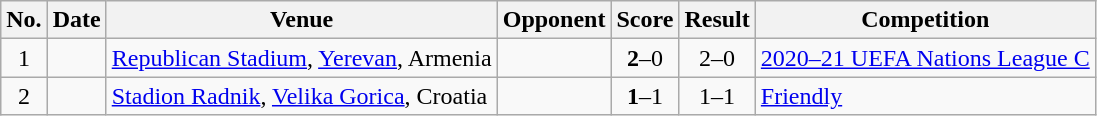<table class="wikitable sortable">
<tr>
<th scope="col">No.</th>
<th scope="col">Date</th>
<th scope="col">Venue</th>
<th scope="col">Opponent</th>
<th scope="col">Score</th>
<th scope="col">Result</th>
<th scope="col">Competition</th>
</tr>
<tr>
<td style="text-align:center">1</td>
<td></td>
<td><a href='#'>Republican Stadium</a>, <a href='#'>Yerevan</a>, Armenia</td>
<td></td>
<td style="text-align:center"><strong>2</strong>–0</td>
<td style="text-align:center">2–0</td>
<td><a href='#'>2020–21 UEFA Nations League C</a></td>
</tr>
<tr>
<td style="text-align:center">2</td>
<td></td>
<td><a href='#'>Stadion Radnik</a>, <a href='#'>Velika Gorica</a>, Croatia</td>
<td></td>
<td style="text-align:center"><strong>1</strong>–1</td>
<td style="text-align:center">1–1</td>
<td><a href='#'>Friendly</a></td>
</tr>
</table>
